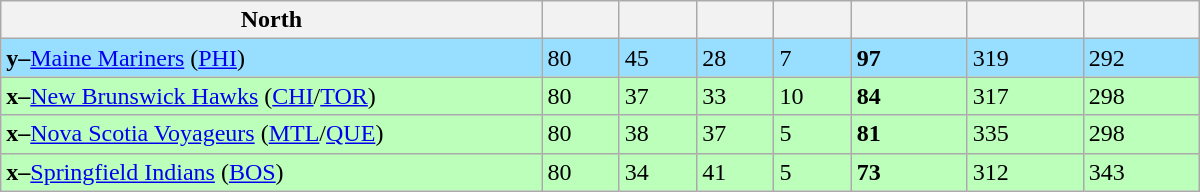<table class="wikitable" style="width:50em">
<tr>
<th width="35%">North</th>
<th width="5%"></th>
<th width="5%"></th>
<th width="5%"></th>
<th width="5%"></th>
<th width="7.5%"></th>
<th width="7.5%"></th>
<th width="7.5%"></th>
</tr>
<tr bgcolor=#97DEFF>
<td><strong>y–</strong><a href='#'>Maine Mariners</a> (<a href='#'>PHI</a>)</td>
<td>80</td>
<td>45</td>
<td>28</td>
<td>7</td>
<td><strong>97</strong></td>
<td>319</td>
<td>292</td>
</tr>
<tr bgcolor=#bbffbb>
<td><strong>x–</strong><a href='#'>New Brunswick Hawks</a> (<a href='#'>CHI</a>/<a href='#'>TOR</a>)</td>
<td>80</td>
<td>37</td>
<td>33</td>
<td>10</td>
<td><strong>84</strong></td>
<td>317</td>
<td>298</td>
</tr>
<tr bgcolor=#bbffbb>
<td><strong>x–</strong><a href='#'>Nova Scotia Voyageurs</a> (<a href='#'>MTL</a>/<a href='#'>QUE</a>)</td>
<td>80</td>
<td>38</td>
<td>37</td>
<td>5</td>
<td><strong>81</strong></td>
<td>335</td>
<td>298</td>
</tr>
<tr bgcolor=#bbffbb>
<td><strong>x–</strong><a href='#'>Springfield Indians</a> (<a href='#'>BOS</a>)</td>
<td>80</td>
<td>34</td>
<td>41</td>
<td>5</td>
<td><strong>73</strong></td>
<td>312</td>
<td>343</td>
</tr>
</table>
